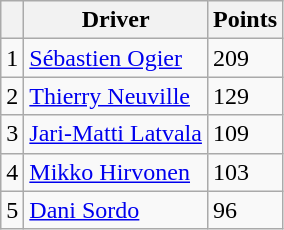<table class="wikitable">
<tr>
<th></th>
<th>Driver</th>
<th>Points</th>
</tr>
<tr>
<td>1</td>
<td> <a href='#'>Sébastien Ogier</a></td>
<td>209</td>
</tr>
<tr>
<td>2</td>
<td> <a href='#'>Thierry Neuville</a></td>
<td>129</td>
</tr>
<tr>
<td>3</td>
<td> <a href='#'>Jari-Matti Latvala</a></td>
<td>109</td>
</tr>
<tr>
<td>4</td>
<td> <a href='#'>Mikko Hirvonen</a></td>
<td>103</td>
</tr>
<tr>
<td>5</td>
<td> <a href='#'>Dani Sordo</a></td>
<td>96</td>
</tr>
</table>
